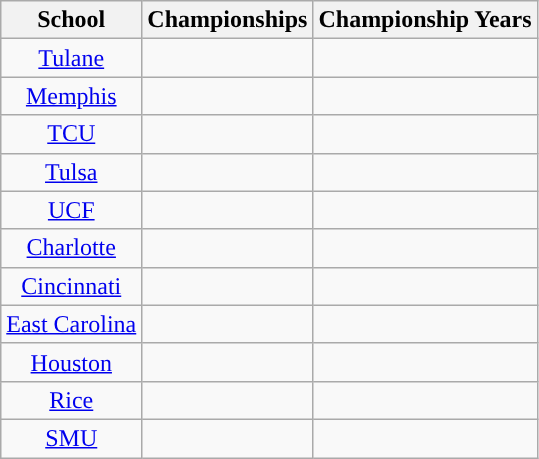<table class="wikitable sortable" style="text-align:center">
<tr>
<th width=px>School</th>
<th width=px>Championships</th>
<th width=px>Championship Years</th>
</tr>
<tr>
<td><a href='#'>Tulane</a></td>
<td></td>
<td></td>
</tr>
<tr>
<td><a href='#'>Memphis</a></td>
<td></td>
<td></td>
</tr>
<tr>
<td><a href='#'>TCU</a></td>
<td></td>
<td></td>
</tr>
<tr>
<td><a href='#'>Tulsa</a></td>
<td></td>
<td></td>
</tr>
<tr>
<td><a href='#'>UCF</a></td>
<td></td>
<td></td>
</tr>
<tr>
<td><a href='#'>Charlotte</a></td>
<td></td>
<td></td>
</tr>
<tr>
<td><a href='#'>Cincinnati</a></td>
<td></td>
<td></td>
</tr>
<tr>
<td><a href='#'>East Carolina</a></td>
<td></td>
<td></td>
</tr>
<tr>
<td><a href='#'>Houston</a></td>
<td></td>
<td></td>
</tr>
<tr>
<td><a href='#'>Rice</a></td>
<td></td>
<td></td>
</tr>
<tr>
<td><a href='#'>SMU</a></td>
<td></td>
<td></td>
</tr>
</table>
